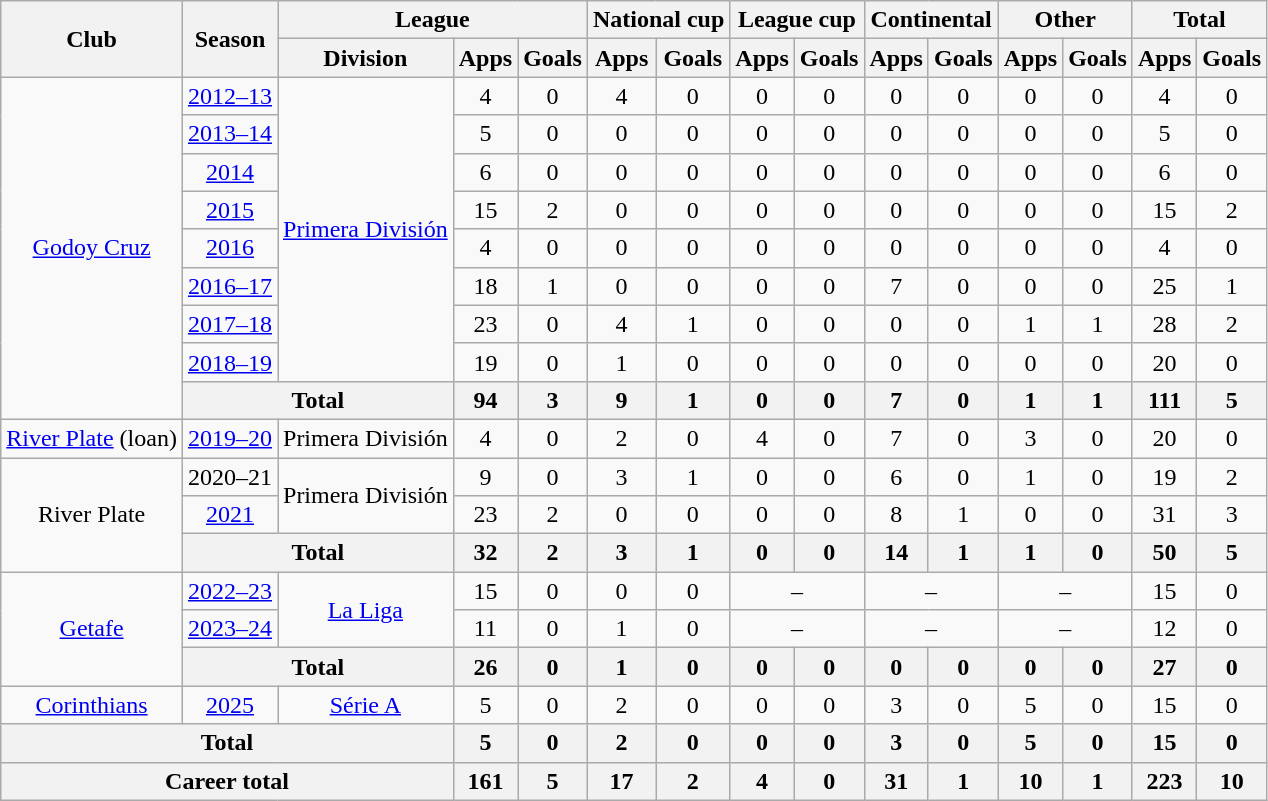<table class="wikitable" style="text-align:center">
<tr>
<th rowspan="2">Club</th>
<th rowspan="2">Season</th>
<th colspan="3">League</th>
<th colspan="2">National cup</th>
<th colspan="2">League cup</th>
<th colspan="2">Continental</th>
<th colspan="2">Other</th>
<th colspan="2">Total</th>
</tr>
<tr>
<th>Division</th>
<th>Apps</th>
<th>Goals</th>
<th>Apps</th>
<th>Goals</th>
<th>Apps</th>
<th>Goals</th>
<th>Apps</th>
<th>Goals</th>
<th>Apps</th>
<th>Goals</th>
<th>Apps</th>
<th>Goals</th>
</tr>
<tr>
<td rowspan="9"><a href='#'>Godoy Cruz</a></td>
<td><a href='#'>2012–13</a></td>
<td rowspan="8"><a href='#'>Primera División</a></td>
<td>4</td>
<td>0</td>
<td>4</td>
<td>0</td>
<td>0</td>
<td>0</td>
<td>0</td>
<td>0</td>
<td>0</td>
<td>0</td>
<td>4</td>
<td>0</td>
</tr>
<tr>
<td><a href='#'>2013–14</a></td>
<td>5</td>
<td>0</td>
<td>0</td>
<td>0</td>
<td>0</td>
<td>0</td>
<td>0</td>
<td>0</td>
<td>0</td>
<td>0</td>
<td>5</td>
<td>0</td>
</tr>
<tr>
<td><a href='#'>2014</a></td>
<td>6</td>
<td>0</td>
<td>0</td>
<td>0</td>
<td>0</td>
<td>0</td>
<td>0</td>
<td>0</td>
<td>0</td>
<td>0</td>
<td>6</td>
<td>0</td>
</tr>
<tr>
<td><a href='#'>2015</a></td>
<td>15</td>
<td>2</td>
<td>0</td>
<td>0</td>
<td>0</td>
<td>0</td>
<td>0</td>
<td>0</td>
<td>0</td>
<td>0</td>
<td>15</td>
<td>2</td>
</tr>
<tr>
<td><a href='#'>2016</a></td>
<td>4</td>
<td>0</td>
<td>0</td>
<td>0</td>
<td>0</td>
<td>0</td>
<td>0</td>
<td>0</td>
<td>0</td>
<td>0</td>
<td>4</td>
<td>0</td>
</tr>
<tr>
<td><a href='#'>2016–17</a></td>
<td>18</td>
<td>1</td>
<td>0</td>
<td>0</td>
<td>0</td>
<td>0</td>
<td>7</td>
<td>0</td>
<td>0</td>
<td>0</td>
<td>25</td>
<td>1</td>
</tr>
<tr>
<td><a href='#'>2017–18</a></td>
<td>23</td>
<td>0</td>
<td>4</td>
<td>1</td>
<td>0</td>
<td>0</td>
<td>0</td>
<td>0</td>
<td>1</td>
<td>1</td>
<td>28</td>
<td>2</td>
</tr>
<tr>
<td><a href='#'>2018–19</a></td>
<td>19</td>
<td>0</td>
<td>1</td>
<td>0</td>
<td>0</td>
<td>0</td>
<td>0</td>
<td>0</td>
<td>0</td>
<td>0</td>
<td>20</td>
<td>0</td>
</tr>
<tr>
<th colspan="2">Total</th>
<th>94</th>
<th>3</th>
<th>9</th>
<th>1</th>
<th>0</th>
<th>0</th>
<th>7</th>
<th>0</th>
<th>1</th>
<th>1</th>
<th>111</th>
<th>5</th>
</tr>
<tr>
<td><a href='#'>River Plate</a> (loan)</td>
<td><a href='#'>2019–20</a></td>
<td>Primera División</td>
<td>4</td>
<td>0</td>
<td>2</td>
<td>0</td>
<td>4</td>
<td>0</td>
<td>7</td>
<td>0</td>
<td>3</td>
<td>0</td>
<td>20</td>
<td>0</td>
</tr>
<tr>
<td rowspan="3">River Plate</td>
<td>2020–21</td>
<td rowspan="2">Primera División</td>
<td>9</td>
<td>0</td>
<td>3</td>
<td>1</td>
<td>0</td>
<td>0</td>
<td>6</td>
<td>0</td>
<td>1</td>
<td>0</td>
<td>19</td>
<td>2</td>
</tr>
<tr>
<td><a href='#'>2021</a></td>
<td>23</td>
<td>2</td>
<td>0</td>
<td>0</td>
<td>0</td>
<td>0</td>
<td>8</td>
<td>1</td>
<td>0</td>
<td>0</td>
<td>31</td>
<td>3</td>
</tr>
<tr>
<th colspan="2">Total</th>
<th>32</th>
<th>2</th>
<th>3</th>
<th>1</th>
<th>0</th>
<th>0</th>
<th>14</th>
<th>1</th>
<th>1</th>
<th>0</th>
<th>50</th>
<th>5</th>
</tr>
<tr>
<td rowspan="3"><a href='#'>Getafe</a></td>
<td><a href='#'>2022–23</a></td>
<td rowspan="2"><a href='#'>La Liga</a></td>
<td>15</td>
<td>0</td>
<td>0</td>
<td>0</td>
<td colspan="2">–</td>
<td colspan="2">–</td>
<td colspan="2">–</td>
<td>15</td>
<td>0</td>
</tr>
<tr>
<td><a href='#'>2023–24</a></td>
<td>11</td>
<td>0</td>
<td>1</td>
<td>0</td>
<td colspan="2">–</td>
<td colspan="2">–</td>
<td colspan="2">–</td>
<td>12</td>
<td>0</td>
</tr>
<tr>
<th colspan="2">Total</th>
<th>26</th>
<th>0</th>
<th>1</th>
<th>0</th>
<th>0</th>
<th>0</th>
<th>0</th>
<th>0</th>
<th>0</th>
<th>0</th>
<th>27</th>
<th>0</th>
</tr>
<tr>
<td rowspan="1"><a href='#'>Corinthians</a></td>
<td><a href='#'>2025</a></td>
<td><a href='#'>Série A</a></td>
<td>5</td>
<td>0</td>
<td>2</td>
<td>0</td>
<td>0</td>
<td>0</td>
<td>3</td>
<td>0</td>
<td>5</td>
<td>0</td>
<td>15</td>
<td>0</td>
</tr>
<tr>
<th colspan="3">Total</th>
<th>5</th>
<th>0</th>
<th>2</th>
<th>0</th>
<th>0</th>
<th>0</th>
<th>3</th>
<th>0</th>
<th>5</th>
<th>0</th>
<th>15</th>
<th>0</th>
</tr>
<tr>
<th colspan="3">Career total</th>
<th>161</th>
<th>5</th>
<th>17</th>
<th>2</th>
<th>4</th>
<th>0</th>
<th>31</th>
<th>1</th>
<th>10</th>
<th>1</th>
<th>223</th>
<th>10</th>
</tr>
</table>
